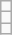<table class="wikitable">
<tr>
<td></td>
</tr>
<tr>
<td></td>
</tr>
<tr>
<td></td>
</tr>
</table>
